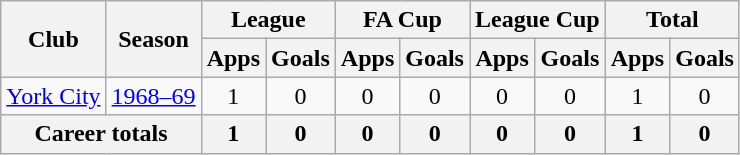<table class="wikitable" style="text-align: center;">
<tr>
<th rowspan="2">Club</th>
<th rowspan="2">Season</th>
<th colspan="2">League</th>
<th colspan="2">FA Cup</th>
<th colspan="2">League Cup</th>
<th colspan="2">Total</th>
</tr>
<tr>
<th>Apps</th>
<th>Goals</th>
<th>Apps</th>
<th>Goals</th>
<th>Apps</th>
<th>Goals</th>
<th>Apps</th>
<th>Goals</th>
</tr>
<tr>
<td rowspan="1" valign="center"><a href='#'>York City</a></td>
<td><a href='#'>1968–69</a></td>
<td>1</td>
<td>0</td>
<td>0</td>
<td>0</td>
<td>0</td>
<td>0</td>
<td>1</td>
<td>0</td>
</tr>
<tr>
<th colspan="2">Career totals</th>
<th>1</th>
<th>0</th>
<th>0</th>
<th>0</th>
<th>0</th>
<th>0</th>
<th>1</th>
<th>0</th>
</tr>
</table>
